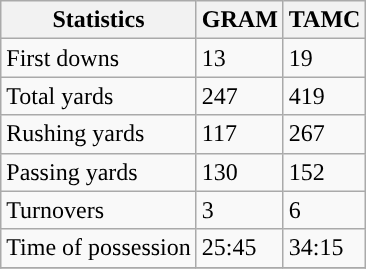<table class="wikitable" style="float: left;">
<tr>
<th>Statistics</th>
<th>GRAM</th>
<th>TAMC</th>
</tr>
<tr>
<td>First downs</td>
<td>13</td>
<td>19</td>
</tr>
<tr>
<td>Total yards</td>
<td>247</td>
<td>419</td>
</tr>
<tr>
<td>Rushing yards</td>
<td>117</td>
<td>267</td>
</tr>
<tr>
<td>Passing yards</td>
<td>130</td>
<td>152</td>
</tr>
<tr>
<td>Turnovers</td>
<td>3</td>
<td>6</td>
</tr>
<tr>
<td>Time of possession</td>
<td>25:45</td>
<td>34:15</td>
</tr>
<tr>
</tr>
</table>
